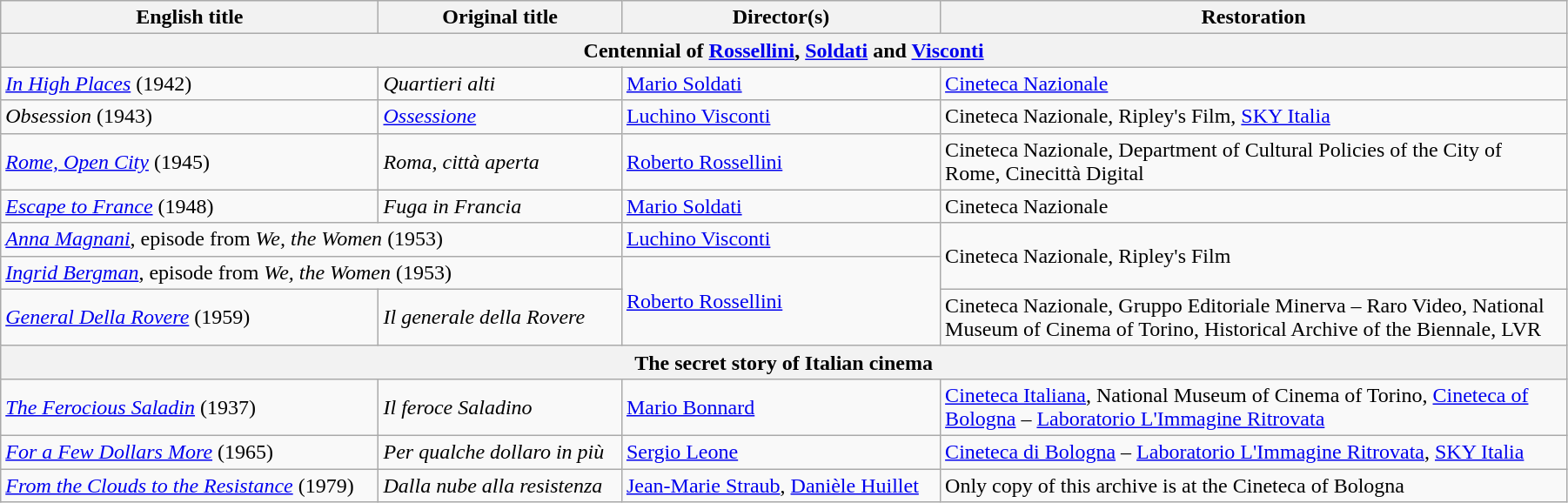<table class="wikitable" style="width:95%; margin-bottom:0px">
<tr>
<th>English title</th>
<th>Original title</th>
<th>Director(s)</th>
<th width="40%">Restoration</th>
</tr>
<tr>
<th colspan=4>Centennial of <a href='#'>Rossellini</a>, <a href='#'>Soldati</a> and <a href='#'>Visconti</a></th>
</tr>
<tr>
<td><em><a href='#'>In High Places</a></em> (1942)</td>
<td><em>Quartieri alti</em></td>
<td><a href='#'>Mario Soldati</a></td>
<td><a href='#'>Cineteca Nazionale</a></td>
</tr>
<tr>
<td><em>Obsession</em> (1943)</td>
<td><em><a href='#'>Ossessione</a></em></td>
<td><a href='#'>Luchino Visconti</a></td>
<td>Cineteca Nazionale, Ripley's Film, <a href='#'>SKY Italia</a></td>
</tr>
<tr>
<td><em><a href='#'>Rome, Open City</a></em> (1945)</td>
<td><em>Roma, città aperta</em></td>
<td><a href='#'>Roberto Rossellini</a></td>
<td>Cineteca Nazionale, Department of Cultural Policies of the City of Rome, Cinecittà Digital</td>
</tr>
<tr>
<td><em><a href='#'>Escape to France</a></em> (1948)</td>
<td><em>Fuga in Francia</em></td>
<td><a href='#'>Mario Soldati</a></td>
<td>Cineteca Nazionale</td>
</tr>
<tr>
<td colspan=2><em><a href='#'>Anna Magnani</a></em>, episode from <em>We, the Women</em> (1953)</td>
<td><a href='#'>Luchino Visconti</a></td>
<td rowspan="2">Cineteca Nazionale, Ripley's Film</td>
</tr>
<tr>
<td colspan=2><em><a href='#'>Ingrid Bergman</a></em>, episode from <em>We, the Women</em> (1953)</td>
<td rowspan="2"><a href='#'>Roberto Rossellini</a></td>
</tr>
<tr>
<td><em><a href='#'>General Della Rovere</a></em> (1959)</td>
<td><em>Il generale della Rovere</em></td>
<td>Cineteca Nazionale, Gruppo Editoriale Minerva – Raro Video, National Museum of Cinema of Torino, Historical Archive of the Biennale, LVR</td>
</tr>
<tr>
<th colspan=4>The secret story of Italian cinema</th>
</tr>
<tr>
<td><em><a href='#'>The Ferocious Saladin</a></em> (1937)</td>
<td><em>Il feroce Saladino</em></td>
<td><a href='#'>Mario Bonnard</a></td>
<td><a href='#'>Cineteca Italiana</a>, National Museum of Cinema of Torino, <a href='#'>Cineteca of Bologna</a> – <a href='#'>Laboratorio L'Immagine Ritrovata</a></td>
</tr>
<tr>
<td><em><a href='#'>For a Few Dollars More</a></em> (1965)</td>
<td><em>Per qualche dollaro in più</em></td>
<td><a href='#'>Sergio Leone</a></td>
<td><a href='#'>Cineteca di Bologna</a> – <a href='#'>Laboratorio L'Immagine Ritrovata</a>, <a href='#'>SKY Italia</a></td>
</tr>
<tr>
<td><em><a href='#'>From the Clouds to the Resistance</a></em> (1979)</td>
<td><em>Dalla nube alla resistenza</em></td>
<td><a href='#'>Jean-Marie Straub</a>, <a href='#'>Danièle Huillet</a></td>
<td>Only copy of this archive is at the Cineteca of Bologna</td>
</tr>
</table>
